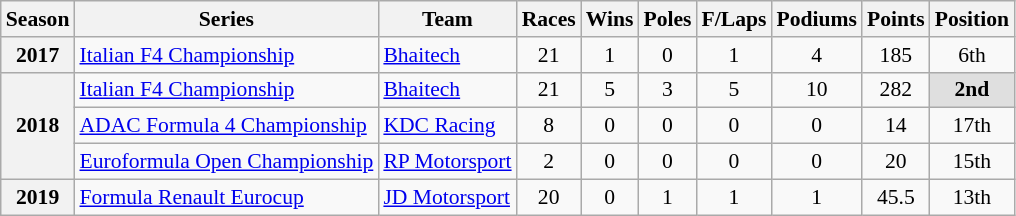<table class="wikitable" style="font-size: 90%; text-align:center">
<tr>
<th>Season</th>
<th>Series</th>
<th>Team</th>
<th>Races</th>
<th>Wins</th>
<th>Poles</th>
<th>F/Laps</th>
<th>Podiums</th>
<th>Points</th>
<th>Position</th>
</tr>
<tr>
<th>2017</th>
<td align="left" nowrap><a href='#'>Italian F4 Championship</a></td>
<td align="left" nowrap><a href='#'>Bhaitech</a></td>
<td>21</td>
<td>1</td>
<td>0</td>
<td>1</td>
<td>4</td>
<td>185</td>
<td>6th</td>
</tr>
<tr>
<th rowspan="3">2018</th>
<td align="left"><a href='#'>Italian F4 Championship</a></td>
<td align="left"><a href='#'>Bhaitech</a></td>
<td>21</td>
<td>5</td>
<td>3</td>
<td>5</td>
<td>10</td>
<td>282</td>
<td style="background:#DFDFDF"><strong>2nd</strong></td>
</tr>
<tr>
<td align="left"><a href='#'>ADAC Formula 4 Championship</a></td>
<td align="left"><a href='#'>KDC Racing</a></td>
<td>8</td>
<td>0</td>
<td>0</td>
<td>0</td>
<td>0</td>
<td>14</td>
<td>17th</td>
</tr>
<tr>
<td align="left" nowrap><a href='#'>Euroformula Open Championship</a></td>
<td align="left" nowrap><a href='#'>RP Motorsport</a></td>
<td>2</td>
<td>0</td>
<td>0</td>
<td>0</td>
<td>0</td>
<td>20</td>
<td>15th</td>
</tr>
<tr>
<th>2019</th>
<td align="left"><a href='#'>Formula Renault Eurocup</a></td>
<td align="left"><a href='#'>JD Motorsport</a></td>
<td>20</td>
<td>0</td>
<td>1</td>
<td>1</td>
<td>1</td>
<td>45.5</td>
<td>13th</td>
</tr>
</table>
